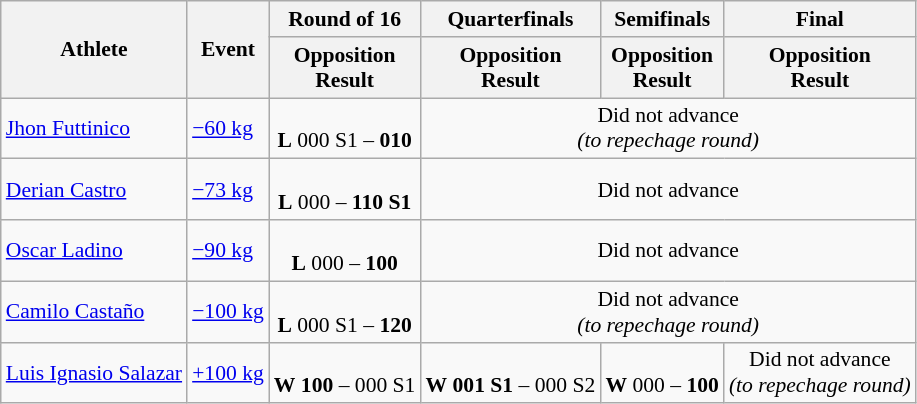<table class="wikitable" style="font-size:90%">
<tr>
<th rowspan="2">Athlete</th>
<th rowspan="2">Event</th>
<th>Round of 16</th>
<th>Quarterfinals</th>
<th>Semifinals</th>
<th>Final</th>
</tr>
<tr>
<th>Opposition<br>Result</th>
<th>Opposition<br>Result</th>
<th>Opposition<br>Result</th>
<th>Opposition<br>Result</th>
</tr>
<tr>
<td><a href='#'>Jhon Futtinico</a></td>
<td><a href='#'>−60 kg</a></td>
<td align=center><br><strong>L</strong> 000 S1 – <strong>010</strong></td>
<td align=center colspan="5">Did not advance<br><em>(to repechage round)</em></td>
</tr>
<tr>
<td><a href='#'>Derian Castro</a></td>
<td><a href='#'>−73 kg</a></td>
<td align=center><br><strong>L</strong> 000 – <strong>110 S1</strong></td>
<td align=center colspan="5">Did not advance</td>
</tr>
<tr>
<td><a href='#'>Oscar Ladino</a></td>
<td><a href='#'>−90 kg</a></td>
<td align=center><br><strong>L</strong> 000 – <strong>100</strong></td>
<td align=center colspan="5">Did not advance</td>
</tr>
<tr>
<td><a href='#'>Camilo Castaño</a></td>
<td><a href='#'>−100 kg</a></td>
<td align=center><br><strong>L</strong> 000 S1 – <strong>120</strong></td>
<td align=center colspan="5">Did not advance<br><em>(to repechage round)</em></td>
</tr>
<tr>
<td><a href='#'>Luis Ignasio Salazar</a></td>
<td><a href='#'>+100 kg</a></td>
<td align=center><br><strong>W</strong> <strong>100</strong> – 000 S1</td>
<td align=center><br><strong>W</strong> <strong>001 S1</strong> – 000 S2</td>
<td align=center><br><strong>W</strong> 000 – <strong>100</strong></td>
<td align=center colspan="5">Did not advance<br><em>(to repechage round)</em></td>
</tr>
</table>
